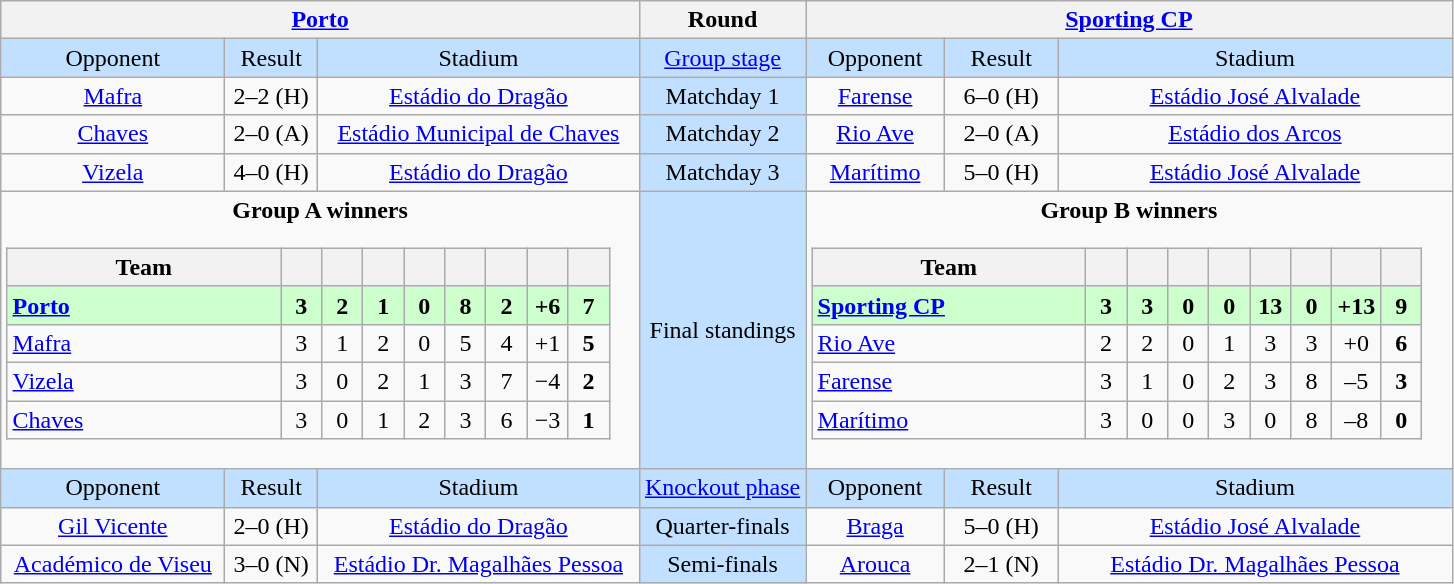<table class="wikitable" style="text-align:center">
<tr>
<th colspan=3><a href='#'>Porto</a></th>
<th>Round</th>
<th colspan=3><a href='#'>Sporting CP</a></th>
</tr>
<tr style="background:#c1e0ff">
<td>Opponent</td>
<td>Result</td>
<td>Stadium</td>
<td><a href='#'>Group stage</a></td>
<td>Opponent</td>
<td>Result</td>
<td>Stadium</td>
</tr>
<tr>
<td><a href='#'>Mafra</a></td>
<td>2–2 (H)</td>
<td><a href='#'>Estádio do Dragão</a></td>
<td style="background:#c1e0ff">Matchday 1</td>
<td><a href='#'>Farense</a></td>
<td>6–0 (H)</td>
<td><a href='#'>Estádio José Alvalade</a></td>
</tr>
<tr>
<td><a href='#'>Chaves</a></td>
<td>2–0 (A)</td>
<td><a href='#'>Estádio Municipal de Chaves</a></td>
<td style="background:#c1e0ff">Matchday 2</td>
<td><a href='#'>Rio Ave</a></td>
<td>2–0 (A)</td>
<td><a href='#'>Estádio dos Arcos</a></td>
</tr>
<tr>
<td><a href='#'>Vizela</a></td>
<td>4–0 (H)</td>
<td><a href='#'>Estádio do Dragão</a></td>
<td style="background:#c1e0ff">Matchday 3</td>
<td><a href='#'>Marítimo</a></td>
<td>5–0 (H)</td>
<td><a href='#'>Estádio José Alvalade</a></td>
</tr>
<tr>
<td colspan=3 valign=top><strong>Group A winners</strong><br><table class="wikitable" style="text-align: center">
<tr>
<th width=175>Team</th>
<th width=20></th>
<th width=20></th>
<th width=20></th>
<th width=20></th>
<th width=20></th>
<th width=20></th>
<th width=20></th>
<th width=20></th>
</tr>
<tr style="background:#cfc">
<td align=left><strong><a href='#'>Porto</a></strong></td>
<td><strong>3</strong></td>
<td><strong>2</strong></td>
<td><strong>1</strong></td>
<td><strong>0</strong></td>
<td><strong>8</strong></td>
<td><strong>2</strong></td>
<td><strong>+6</strong></td>
<td><strong>7</strong></td>
</tr>
<tr>
<td align=left><a href='#'>Mafra</a></td>
<td>3</td>
<td>1</td>
<td>2</td>
<td>0</td>
<td>5</td>
<td>4</td>
<td>+1</td>
<td><strong>5</strong></td>
</tr>
<tr>
<td align=left><a href='#'>Vizela</a></td>
<td>3</td>
<td>0</td>
<td>2</td>
<td>1</td>
<td>3</td>
<td>7</td>
<td>−4</td>
<td><strong>2</strong></td>
</tr>
<tr>
<td align=left><a href='#'>Chaves</a></td>
<td>3</td>
<td>0</td>
<td>1</td>
<td>2</td>
<td>3</td>
<td>6</td>
<td>−3</td>
<td><strong>1</strong></td>
</tr>
</table>
</td>
<td style="background:#c1e0ff">Final standings</td>
<td colspan=3 valign=top><strong>Group B winners</strong><br><table class="wikitable" style="text-align: center">
<tr>
<th width=175>Team</th>
<th width=20></th>
<th width=20></th>
<th width=20></th>
<th width=20></th>
<th width=20></th>
<th width=20></th>
<th width=20></th>
<th width=20></th>
</tr>
<tr style="background:#cfc">
<td align=left><strong><a href='#'>Sporting CP</a></strong></td>
<td><strong>3</strong></td>
<td><strong>3</strong></td>
<td><strong>0</strong></td>
<td><strong>0</strong></td>
<td><strong>13</strong></td>
<td><strong>0</strong></td>
<td><strong>+13</strong></td>
<td><strong>9</strong></td>
</tr>
<tr>
<td align=left><a href='#'>Rio Ave</a></td>
<td>2</td>
<td>2</td>
<td>0</td>
<td>1</td>
<td>3</td>
<td>3</td>
<td>+0</td>
<td><strong>6</strong></td>
</tr>
<tr>
<td align=left><a href='#'>Farense</a></td>
<td>3</td>
<td>1</td>
<td>0</td>
<td>2</td>
<td>3</td>
<td>8</td>
<td>–5</td>
<td><strong>3</strong></td>
</tr>
<tr>
<td align=left><a href='#'>Marítimo</a></td>
<td>3</td>
<td>0</td>
<td>0</td>
<td>3</td>
<td>0</td>
<td>8</td>
<td>–8</td>
<td><strong>0</strong></td>
</tr>
</table>
</td>
</tr>
<tr style="background:#c1e0ff">
<td>Opponent</td>
<td>Result</td>
<td>Stadium</td>
<td><a href='#'>Knockout phase</a></td>
<td>Opponent</td>
<td>Result</td>
<td>Stadium</td>
</tr>
<tr>
<td><a href='#'>Gil Vicente</a></td>
<td>2–0 (H)</td>
<td><a href='#'>Estádio do Dragão</a></td>
<td style="background:#c1e0ff">Quarter-finals</td>
<td><a href='#'>Braga</a></td>
<td>5–0 (H)</td>
<td><a href='#'>Estádio José Alvalade</a></td>
</tr>
<tr>
<td><a href='#'>Académico de Viseu</a></td>
<td>3–0 (N)</td>
<td><a href='#'>Estádio Dr. Magalhães Pessoa</a></td>
<td style="background:#c1e0ff">Semi-finals</td>
<td><a href='#'>Arouca</a></td>
<td>2–1 (N)</td>
<td><a href='#'>Estádio Dr. Magalhães Pessoa</a></td>
</tr>
</table>
